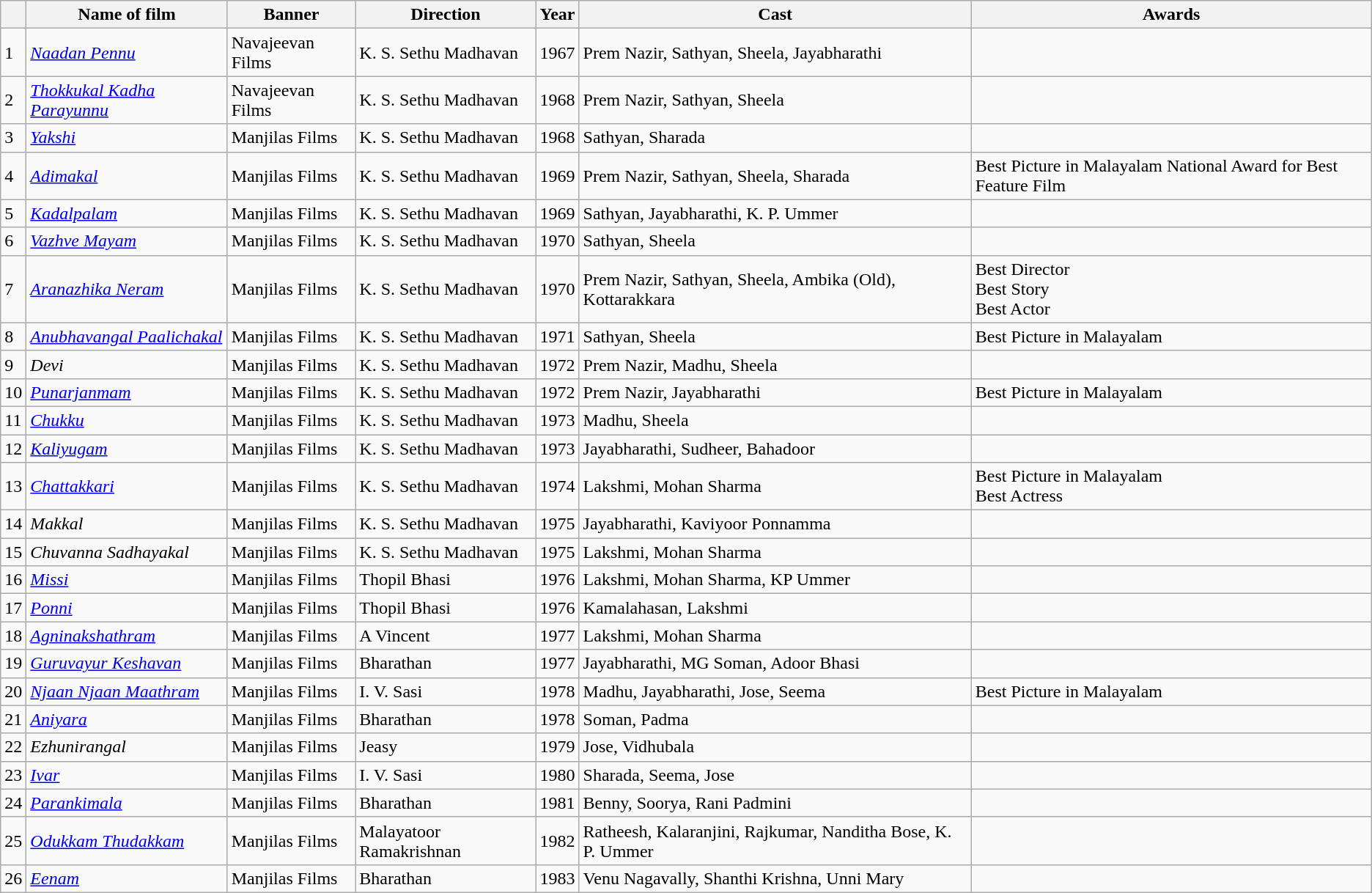<table class="wikitable sortable">
<tr>
<th></th>
<th>Name of film</th>
<th>Banner</th>
<th>Direction</th>
<th>Year</th>
<th>Cast</th>
<th>Awards</th>
</tr>
<tr>
<td>1</td>
<td><em><a href='#'>Naadan Pennu</a></em></td>
<td>Navajeevan Films</td>
<td>K. S. Sethu Madhavan</td>
<td>1967</td>
<td>Prem Nazir, Sathyan, Sheela, Jayabharathi</td>
<td></td>
</tr>
<tr>
<td>2</td>
<td><em><a href='#'>Thokkukal Kadha Parayunnu</a></em></td>
<td>Navajeevan Films</td>
<td>K. S. Sethu Madhavan</td>
<td>1968</td>
<td>Prem Nazir, Sathyan, Sheela</td>
<td></td>
</tr>
<tr>
<td>3</td>
<td><em><a href='#'>Yakshi</a></em></td>
<td>Manjilas Films</td>
<td>K. S. Sethu Madhavan</td>
<td>1968</td>
<td>Sathyan, Sharada</td>
<td></td>
</tr>
<tr>
<td>4</td>
<td><em><a href='#'>Adimakal</a></em></td>
<td>Manjilas Films</td>
<td>K. S. Sethu Madhavan</td>
<td>1969</td>
<td>Prem Nazir, Sathyan, Sheela, Sharada</td>
<td>Best Picture in Malayalam National Award for Best Feature Film</td>
</tr>
<tr>
<td>5</td>
<td><em><a href='#'>Kadalpalam</a></em></td>
<td>Manjilas Films</td>
<td>K. S. Sethu Madhavan</td>
<td>1969</td>
<td>Sathyan, Jayabharathi, K. P. Ummer</td>
<td></td>
</tr>
<tr>
<td>6</td>
<td><em><a href='#'>Vazhve Mayam</a></em></td>
<td>Manjilas Films</td>
<td>K. S. Sethu Madhavan</td>
<td>1970</td>
<td>Sathyan, Sheela</td>
<td></td>
</tr>
<tr>
<td>7</td>
<td><em><a href='#'>Aranazhika Neram</a></em></td>
<td>Manjilas Films</td>
<td>K. S. Sethu Madhavan</td>
<td>1970</td>
<td>Prem Nazir, Sathyan, Sheela, Ambika (Old), Kottarakkara</td>
<td>Best Director <br>Best Story <br>Best Actor</td>
</tr>
<tr>
<td>8</td>
<td><em><a href='#'>Anubhavangal Paalichakal</a></em></td>
<td>Manjilas Films</td>
<td>K. S. Sethu Madhavan</td>
<td>1971</td>
<td>Sathyan, Sheela</td>
<td>Best Picture in Malayalam</td>
</tr>
<tr>
<td>9</td>
<td><em>Devi</em></td>
<td>Manjilas Films</td>
<td>K. S. Sethu Madhavan</td>
<td>1972</td>
<td>Prem Nazir, Madhu, Sheela</td>
<td></td>
</tr>
<tr>
<td>10</td>
<td><em><a href='#'>Punarjanmam</a></em></td>
<td>Manjilas Films</td>
<td>K. S. Sethu Madhavan</td>
<td>1972</td>
<td>Prem Nazir, Jayabharathi</td>
<td>Best Picture in Malayalam</td>
</tr>
<tr>
<td>11</td>
<td><em><a href='#'>Chukku</a></em></td>
<td>Manjilas Films</td>
<td>K. S. Sethu Madhavan</td>
<td>1973</td>
<td>Madhu, Sheela</td>
<td></td>
</tr>
<tr>
<td>12</td>
<td><em><a href='#'>Kaliyugam</a></em></td>
<td>Manjilas Films</td>
<td>K. S. Sethu Madhavan</td>
<td>1973</td>
<td>Jayabharathi, Sudheer, Bahadoor</td>
<td></td>
</tr>
<tr>
<td>13</td>
<td><em><a href='#'>Chattakkari</a></em></td>
<td>Manjilas Films</td>
<td>K. S. Sethu Madhavan</td>
<td>1974</td>
<td>Lakshmi, Mohan Sharma</td>
<td>Best Picture in Malayalam<br>Best Actress</td>
</tr>
<tr>
<td>14</td>
<td><em>Makkal</em></td>
<td>Manjilas Films</td>
<td>K. S. Sethu Madhavan</td>
<td>1975</td>
<td>Jayabharathi, Kaviyoor Ponnamma</td>
<td></td>
</tr>
<tr>
<td>15</td>
<td><em>Chuvanna Sadhayakal</em></td>
<td>Manjilas Films</td>
<td>K. S. Sethu Madhavan</td>
<td>1975</td>
<td>Lakshmi, Mohan Sharma</td>
<td></td>
</tr>
<tr>
<td>16</td>
<td><em><a href='#'>Missi</a></em></td>
<td>Manjilas Films</td>
<td>Thopil Bhasi</td>
<td>1976</td>
<td>Lakshmi, Mohan Sharma, KP Ummer</td>
<td></td>
</tr>
<tr>
<td>17</td>
<td><em><a href='#'>Ponni</a></em></td>
<td>Manjilas Films</td>
<td>Thopil Bhasi</td>
<td>1976</td>
<td>Kamalahasan, Lakshmi</td>
<td></td>
</tr>
<tr>
<td>18</td>
<td><em><a href='#'>Agninakshathram</a></em></td>
<td>Manjilas Films</td>
<td>A Vincent</td>
<td>1977</td>
<td>Lakshmi, Mohan Sharma</td>
<td></td>
</tr>
<tr>
<td>19</td>
<td><em><a href='#'>Guruvayur Keshavan</a></em></td>
<td>Manjilas Films</td>
<td>Bharathan</td>
<td>1977</td>
<td>Jayabharathi, MG Soman, Adoor Bhasi</td>
<td></td>
</tr>
<tr>
<td>20</td>
<td><em><a href='#'>Njaan Njaan Maathram</a></em></td>
<td>Manjilas Films</td>
<td>I. V. Sasi</td>
<td>1978</td>
<td>Madhu, Jayabharathi, Jose, Seema</td>
<td>Best Picture in Malayalam</td>
</tr>
<tr>
<td>21</td>
<td><em><a href='#'>Aniyara</a></em></td>
<td>Manjilas Films</td>
<td>Bharathan</td>
<td>1978</td>
<td>Soman, Padma</td>
<td></td>
</tr>
<tr>
<td>22</td>
<td><em>Ezhunirangal</em></td>
<td>Manjilas Films</td>
<td>Jeasy</td>
<td>1979</td>
<td>Jose, Vidhubala</td>
<td></td>
</tr>
<tr>
<td>23</td>
<td><em><a href='#'>Ivar</a></em></td>
<td>Manjilas Films</td>
<td>I. V. Sasi</td>
<td>1980</td>
<td>Sharada, Seema, Jose</td>
<td></td>
</tr>
<tr>
<td>24</td>
<td><em><a href='#'>Parankimala</a></em></td>
<td>Manjilas Films</td>
<td>Bharathan</td>
<td>1981</td>
<td>Benny, Soorya, Rani Padmini</td>
<td></td>
</tr>
<tr>
<td>25</td>
<td><em><a href='#'>Odukkam Thudakkam</a></em></td>
<td>Manjilas Films</td>
<td>Malayatoor Ramakrishnan</td>
<td>1982</td>
<td>Ratheesh, Kalaranjini, Rajkumar, Nanditha Bose, K. P. Ummer</td>
<td></td>
</tr>
<tr>
<td>26</td>
<td><em><a href='#'>Eenam</a></em></td>
<td>Manjilas Films</td>
<td>Bharathan</td>
<td>1983</td>
<td>Venu Nagavally, Shanthi Krishna, Unni Mary</td>
<td></td>
</tr>
</table>
